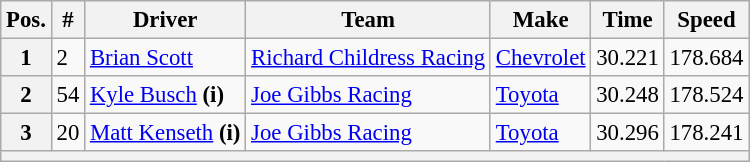<table class="wikitable" style="font-size:95%">
<tr>
<th>Pos.</th>
<th>#</th>
<th>Driver</th>
<th>Team</th>
<th>Make</th>
<th>Time</th>
<th>Speed</th>
</tr>
<tr>
<th>1</th>
<td>2</td>
<td><a href='#'>Brian Scott</a></td>
<td><a href='#'>Richard Childress Racing</a></td>
<td><a href='#'>Chevrolet</a></td>
<td>30.221</td>
<td>178.684</td>
</tr>
<tr>
<th>2</th>
<td>54</td>
<td><a href='#'>Kyle Busch</a> <strong>(i)</strong></td>
<td><a href='#'>Joe Gibbs Racing</a></td>
<td><a href='#'>Toyota</a></td>
<td>30.248</td>
<td>178.524</td>
</tr>
<tr>
<th>3</th>
<td>20</td>
<td><a href='#'>Matt Kenseth</a> <strong>(i)</strong></td>
<td><a href='#'>Joe Gibbs Racing</a></td>
<td><a href='#'>Toyota</a></td>
<td>30.296</td>
<td>178.241</td>
</tr>
<tr>
<th colspan="7"></th>
</tr>
</table>
